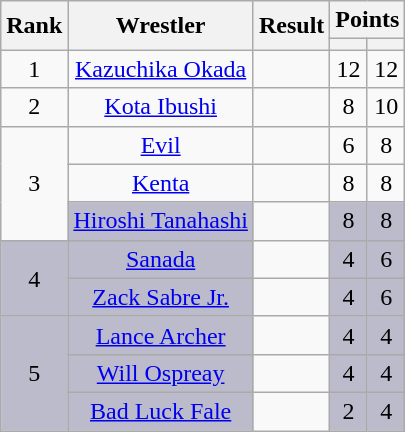<table class="wikitable mw-collapsible mw-collapsed" plainrowheaders sortable" style="text-align: center">
<tr>
<th scope="col" rowspan="2">Rank</th>
<th scope="col" rowspan="2">Wrestler</th>
<th scope="col" rowspan="2">Result</th>
<th scope="col" colspan="2">Points</th>
</tr>
<tr>
<th></th>
<th></th>
</tr>
<tr>
<td>1</td>
<td><a href='#'>Kazuchika Okada</a></td>
<td></td>
<td>12</td>
<td>12</td>
</tr>
<tr>
<td>2</td>
<td><a href='#'>Kota Ibushi</a></td>
<td></td>
<td>8</td>
<td>10</td>
</tr>
<tr>
<td rowspan="3">3</td>
<td><a href='#'>Evil</a></td>
<td></td>
<td>6</td>
<td>8</td>
</tr>
<tr>
<td><a href='#'>Kenta</a></td>
<td></td>
<td>8</td>
<td>8</td>
</tr>
<tr>
<td style="background: #BBBBCC;"><a href='#'>Hiroshi Tanahashi</a></td>
<td></td>
<td style="background: #BBBBCC;">8</td>
<td style="background: #BBBBCC;">8</td>
</tr>
<tr>
<td rowspan="2" style="background: #BBBBCC;">4</td>
<td style="background: #BBBBCC;"><a href='#'>Sanada</a></td>
<td></td>
<td style="background: #BBBBCC;">4</td>
<td style="background: #BBBBCC;">6</td>
</tr>
<tr>
<td style="background: #BBBBCC;"><a href='#'>Zack Sabre Jr.</a></td>
<td></td>
<td style="background: #BBBBCC;">4</td>
<td style="background: #BBBBCC;">6</td>
</tr>
<tr>
<td rowspan="3" style="background: #BBBBCC;">5</td>
<td style="background: #BBBBCC;"><a href='#'>Lance Archer</a></td>
<td></td>
<td style="background: #BBBBCC;">4</td>
<td style="background: #BBBBCC;">4</td>
</tr>
<tr>
<td style="background: #BBBBCC;"><a href='#'>Will Ospreay</a></td>
<td></td>
<td style="background: #BBBBCC;">4</td>
<td style="background: #BBBBCC;">4</td>
</tr>
<tr>
<td style="background: #BBBBCC;"><a href='#'>Bad Luck Fale</a></td>
<td></td>
<td style="background: #BBBBCC;">2</td>
<td style="background: #BBBBCC;">4</td>
</tr>
</table>
